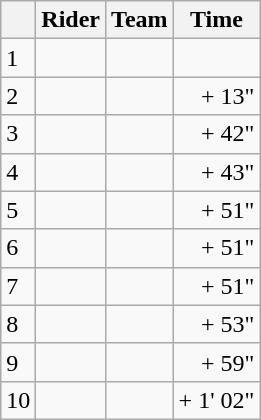<table class="wikitable">
<tr>
<th></th>
<th>Rider</th>
<th>Team</th>
<th>Time</th>
</tr>
<tr>
<td>1</td>
<td> </td>
<td></td>
<td align="right"></td>
</tr>
<tr>
<td>2</td>
<td></td>
<td></td>
<td align="right">+ 13"</td>
</tr>
<tr>
<td>3</td>
<td> </td>
<td></td>
<td align="right">+ 42"</td>
</tr>
<tr>
<td>4</td>
<td></td>
<td></td>
<td align="right">+ 43"</td>
</tr>
<tr>
<td>5</td>
<td></td>
<td></td>
<td align="right">+ 51"</td>
</tr>
<tr>
<td>6</td>
<td></td>
<td></td>
<td align="right">+ 51"</td>
</tr>
<tr>
<td>7</td>
<td></td>
<td></td>
<td align="right">+ 51"</td>
</tr>
<tr>
<td>8</td>
<td></td>
<td></td>
<td align="right">+ 53"</td>
</tr>
<tr>
<td>9</td>
<td></td>
<td></td>
<td align="right">+ 59"</td>
</tr>
<tr>
<td>10</td>
<td></td>
<td></td>
<td align="right">+ 1' 02"</td>
</tr>
</table>
